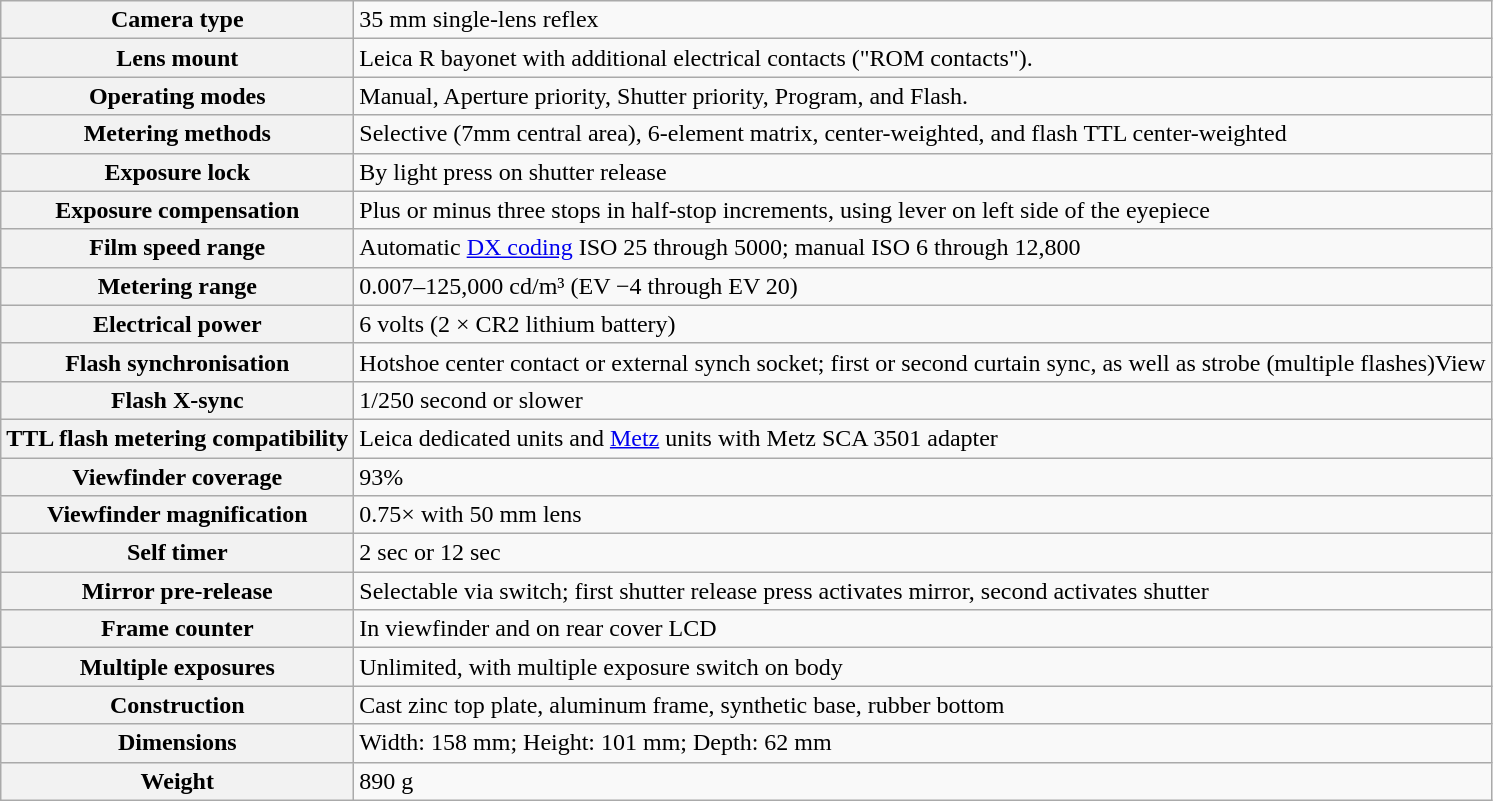<table class="wikitable">
<tr>
<th>Camera type</th>
<td>35 mm single-lens reflex</td>
</tr>
<tr>
<th>Lens mount</th>
<td>Leica R bayonet with additional electrical contacts ("ROM contacts").</td>
</tr>
<tr>
<th>Operating modes</th>
<td>Manual, Aperture priority, Shutter priority, Program, and Flash.</td>
</tr>
<tr>
<th>Metering methods</th>
<td>Selective (7mm central area), 6-element matrix, center-weighted, and flash TTL center-weighted</td>
</tr>
<tr>
<th>Exposure lock</th>
<td>By light press on shutter release</td>
</tr>
<tr>
<th>Exposure compensation</th>
<td>Plus or minus three stops in half-stop increments, using lever on left side of the eyepiece</td>
</tr>
<tr>
<th>Film speed range</th>
<td>Automatic <a href='#'>DX coding</a> ISO 25 through 5000; manual ISO 6 through 12,800</td>
</tr>
<tr>
<th>Metering range</th>
<td>0.007–125,000 cd/m³ (EV −4 through EV 20)</td>
</tr>
<tr>
<th>Electrical power</th>
<td>6 volts (2 × CR2 lithium battery)</td>
</tr>
<tr>
<th>Flash synchronisation</th>
<td>Hotshoe center contact or external synch socket; first or second curtain sync, as well as strobe (multiple flashes)View</td>
</tr>
<tr>
<th>Flash X-sync</th>
<td>1/250 second or slower</td>
</tr>
<tr>
<th>TTL flash metering compatibility</th>
<td>Leica dedicated units and <a href='#'>Metz</a> units with Metz SCA 3501 adapter</td>
</tr>
<tr>
<th>Viewfinder coverage</th>
<td>93%</td>
</tr>
<tr>
<th>Viewfinder magnification</th>
<td>0.75× with 50 mm lens</td>
</tr>
<tr>
<th>Self timer</th>
<td>2 sec or 12 sec</td>
</tr>
<tr>
<th>Mirror pre-release</th>
<td>Selectable via switch; first shutter release press activates mirror, second activates shutter</td>
</tr>
<tr>
<th>Frame counter</th>
<td>In viewfinder and on rear cover LCD</td>
</tr>
<tr>
<th>Multiple exposures</th>
<td>Unlimited, with multiple exposure switch on body</td>
</tr>
<tr>
<th>Construction</th>
<td>Cast zinc top plate, aluminum frame, synthetic base, rubber bottom</td>
</tr>
<tr>
<th>Dimensions</th>
<td>Width: 158 mm; Height: 101 mm; Depth: 62 mm</td>
</tr>
<tr>
<th>Weight</th>
<td>890 g</td>
</tr>
</table>
